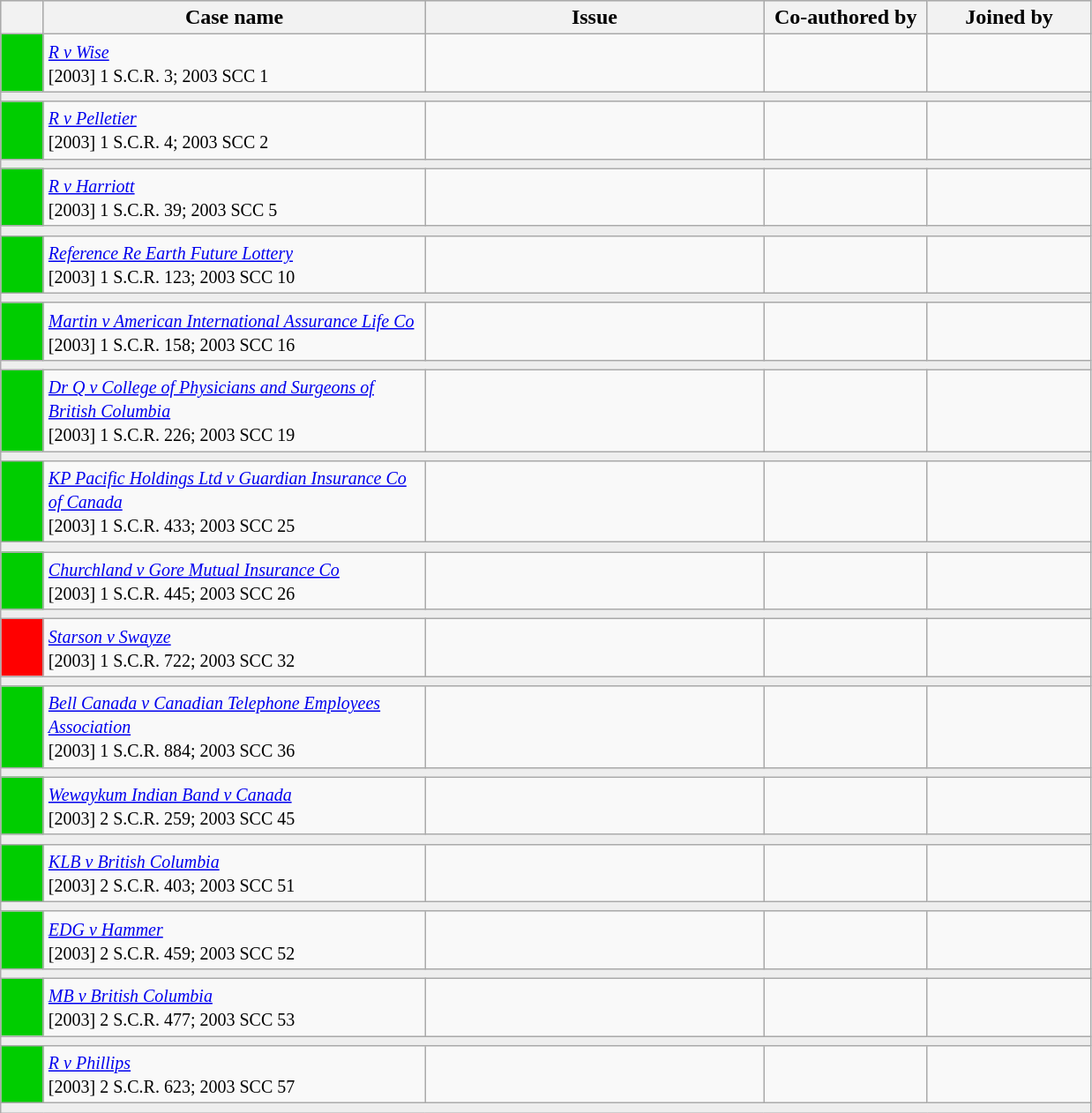<table class="wikitable" width=825>
<tr bgcolor="#CCCCCC">
<th width=25px></th>
<th width=35%>Case name</th>
<th>Issue</th>
<th width=15%>Co-authored by</th>
<th width=15%>Joined by</th>
</tr>
<tr>
<td bgcolor="00cd00"></td>
<td align=left valign=top><small><em><a href='#'>R v Wise</a></em><br> [2003] 1 S.C.R. 3; 2003 SCC 1 </small></td>
<td valign=top><small></small></td>
<td><small></small></td>
<td><small></small></td>
</tr>
<tr>
<td bgcolor=#EEEEEE colspan=5 valign=top><small></small></td>
</tr>
<tr>
<td bgcolor="00cd00"></td>
<td align=left valign=top><small><em><a href='#'>R v Pelletier</a></em><br> [2003] 1 S.C.R. 4; 2003 SCC 2 </small></td>
<td valign=top><small></small></td>
<td><small></small></td>
<td><small></small></td>
</tr>
<tr>
<td bgcolor=#EEEEEE colspan=5 valign=top><small></small></td>
</tr>
<tr>
<td bgcolor="00cd00"></td>
<td align=left valign=top><small><em><a href='#'>R v Harriott</a></em><br> [2003] 1 S.C.R. 39; 2003 SCC 5 </small></td>
<td valign=top><small></small></td>
<td><small></small></td>
<td><small></small></td>
</tr>
<tr>
<td bgcolor=#EEEEEE colspan=5 valign=top><small></small></td>
</tr>
<tr>
<td bgcolor="00cd00"></td>
<td align=left valign=top><small><em><a href='#'>Reference Re Earth Future Lottery</a></em><br> [2003] 1 S.C.R. 123; 2003 SCC 10 </small></td>
<td valign=top><small></small></td>
<td><small></small></td>
<td><small></small></td>
</tr>
<tr>
<td bgcolor=#EEEEEE colspan=5 valign=top><small></small></td>
</tr>
<tr>
<td bgcolor="00cd00"></td>
<td align=left valign=top><small><em><a href='#'>Martin v American International Assurance Life Co</a></em><br>[2003] 1 S.C.R. 158; 2003 SCC 16 </small></td>
<td valign=top><small></small></td>
<td><small></small></td>
<td><small></small></td>
</tr>
<tr>
<td bgcolor=#EEEEEE colspan=5 valign=top><small></small></td>
</tr>
<tr>
<td bgcolor="00cd00"></td>
<td align=left valign=top><small><em><a href='#'>Dr Q v College of Physicians and Surgeons of British Columbia</a></em><br> [2003] 1 S.C.R. 226; 2003 SCC 19 </small></td>
<td valign=top><small></small></td>
<td><small></small></td>
<td><small></small></td>
</tr>
<tr>
<td bgcolor=#EEEEEE colspan=5 valign=top><small></small></td>
</tr>
<tr>
<td bgcolor="00cd00"></td>
<td align=left valign=top><small><em><a href='#'>KP Pacific Holdings Ltd v Guardian Insurance Co of Canada</a></em><br> [2003] 1 S.C.R. 433; 2003 SCC 25 </small></td>
<td valign=top><small></small></td>
<td><small></small></td>
<td><small></small></td>
</tr>
<tr>
<td bgcolor=#EEEEEE colspan=5 valign=top><small></small></td>
</tr>
<tr>
<td bgcolor="00cd00"></td>
<td align=left valign=top><small><em><a href='#'>Churchland v Gore Mutual Insurance Co</a></em><br> [2003] 1 S.C.R. 445; 2003 SCC 26 </small></td>
<td valign=top><small></small></td>
<td><small></small></td>
<td><small></small></td>
</tr>
<tr>
<td bgcolor=#EEEEEE colspan=5 valign=top><small></small></td>
</tr>
<tr>
<td bgcolor="red"></td>
<td align=left valign=top><small><em><a href='#'>Starson v Swayze</a></em><br> [2003] 1 S.C.R. 722; 2003 SCC 32 </small></td>
<td valign=top><small></small></td>
<td><small></small></td>
<td><small></small></td>
</tr>
<tr>
<td bgcolor=#EEEEEE colspan=5 valign=top><small></small></td>
</tr>
<tr>
<td bgcolor="00cd00"></td>
<td align=left valign=top><small><em><a href='#'>Bell Canada v Canadian Telephone Employees Association</a></em><br> [2003] 1 S.C.R. 884; 2003 SCC 36 </small></td>
<td valign=top><small></small></td>
<td><small></small></td>
<td><small></small></td>
</tr>
<tr>
<td bgcolor=#EEEEEE colspan=5 valign=top><small></small></td>
</tr>
<tr>
<td bgcolor="00cd00"></td>
<td align=left valign=top><small><em><a href='#'>Wewaykum Indian Band v Canada</a></em><br> [2003] 2 S.C.R. 259; 2003 SCC 45 </small></td>
<td valign=top><small></small></td>
<td><small></small></td>
<td><small></small></td>
</tr>
<tr>
<td bgcolor=#EEEEEE colspan=5 valign=top><small></small></td>
</tr>
<tr>
<td bgcolor="00cd00"></td>
<td align=left valign=top><small><em><a href='#'>KLB v British Columbia</a></em><br> [2003] 2 S.C.R. 403; 2003 SCC 51 </small></td>
<td valign=top><small></small></td>
<td><small></small></td>
<td><small></small></td>
</tr>
<tr>
<td bgcolor=#EEEEEE colspan=5 valign=top><small></small></td>
</tr>
<tr>
<td bgcolor="00cd00"></td>
<td align=left valign=top><small><em><a href='#'>EDG v Hammer</a></em><br> [2003] 2 S.C.R. 459; 2003 SCC 52 </small></td>
<td valign=top><small></small></td>
<td><small></small></td>
<td><small></small></td>
</tr>
<tr>
<td bgcolor=#EEEEEE colspan=5 valign=top><small></small></td>
</tr>
<tr>
<td bgcolor="00cd00"></td>
<td align=left valign=top><small><em><a href='#'>MB v British Columbia</a></em><br> [2003] 2 S.C.R. 477; 2003 SCC 53 </small></td>
<td valign=top><small></small></td>
<td><small></small></td>
<td><small></small></td>
</tr>
<tr>
<td bgcolor=#EEEEEE colspan=5 valign=top><small></small></td>
</tr>
<tr>
<td bgcolor="00cd00"></td>
<td align=left valign=top><small><em><a href='#'>R v Phillips</a></em><br> [2003] 2 S.C.R. 623; 2003 SCC 57 </small></td>
<td valign=top><small></small></td>
<td><small></small></td>
<td><small></small></td>
</tr>
<tr>
<td bgcolor=#EEEEEE colspan=5 valign=top><small></small></td>
</tr>
</table>
